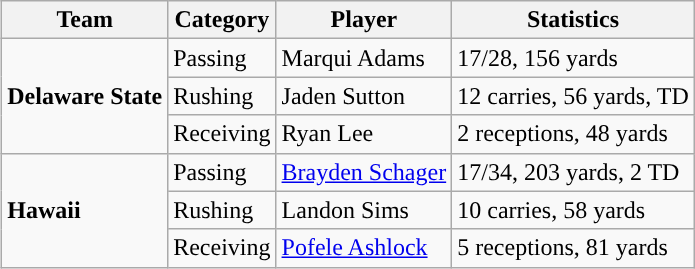<table class="wikitable" style="float: right;">
<tr>
<th>Team</th>
<th>Category</th>
<th>Player</th>
<th>Statistics</th>
</tr>
<tr>
<td rowspan=3><strong>Delaware State</strong></td>
<td>Passing</td>
<td>Marqui Adams</td>
<td>17/28, 156 yards</td>
</tr>
<tr>
<td>Rushing</td>
<td>Jaden Sutton</td>
<td>12 carries, 56 yards, TD</td>
</tr>
<tr>
<td>Receiving</td>
<td>Ryan Lee</td>
<td>2 receptions, 48 yards</td>
</tr>
<tr>
<td rowspan=3><strong>Hawaii</strong></td>
<td>Passing</td>
<td><a href='#'>Brayden Schager</a></td>
<td>17/34, 203 yards, 2 TD</td>
</tr>
<tr>
<td>Rushing</td>
<td>Landon Sims</td>
<td>10 carries, 58 yards</td>
</tr>
<tr>
<td>Receiving</td>
<td><a href='#'>Pofele Ashlock</a></td>
<td>5 receptions, 81 yards</td>
</tr>
</table>
